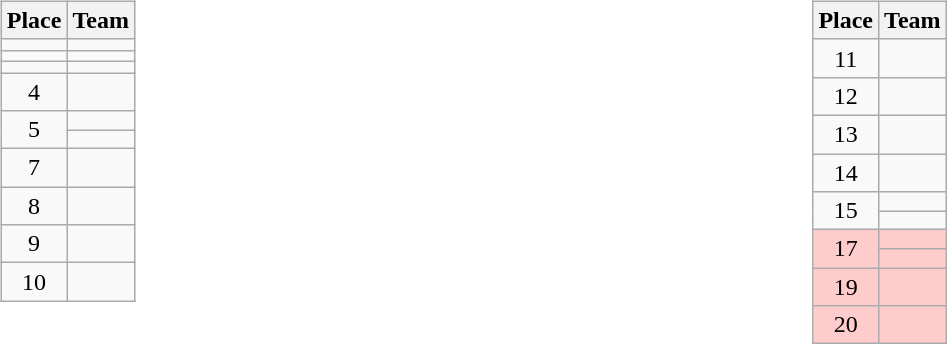<table>
<tr>
<td valign=top width=10%><br><table class=wikitable>
<tr>
<th>Place</th>
<th>Team</th>
</tr>
<tr>
<td align=center></td>
<td></td>
</tr>
<tr>
<td align=center></td>
<td></td>
</tr>
<tr>
<td align=center></td>
<td></td>
</tr>
<tr>
<td align=center>4</td>
<td></td>
</tr>
<tr>
<td rowspan=2 align=center>5</td>
<td></td>
</tr>
<tr>
<td></td>
</tr>
<tr>
<td align=center>7</td>
<td></td>
</tr>
<tr>
<td align=center>8</td>
<td></td>
</tr>
<tr>
<td align=center>9</td>
<td></td>
</tr>
<tr>
<td align=center>10</td>
<td></td>
</tr>
</table>
</td>
<td valign=top width=10%><br><table class=wikitable>
<tr>
<th>Place</th>
<th>Team</th>
</tr>
<tr>
<td align=center>11</td>
<td></td>
</tr>
<tr>
<td align=center>12</td>
<td></td>
</tr>
<tr>
<td align=center>13</td>
<td></td>
</tr>
<tr>
<td align=center>14</td>
<td></td>
</tr>
<tr>
<td rowspan=2 align=center>15</td>
<td></td>
</tr>
<tr>
<td></td>
</tr>
<tr bgcolor=#ffcccc>
<td rowspan=2 align=center>17</td>
<td></td>
</tr>
<tr bgcolor=#ffcccc>
<td></td>
</tr>
<tr bgcolor=#ffcccc>
<td align=center>19</td>
<td></td>
</tr>
<tr bgcolor=#ffcccc>
<td align=center>20</td>
<td></td>
</tr>
</table>
</td>
</tr>
</table>
